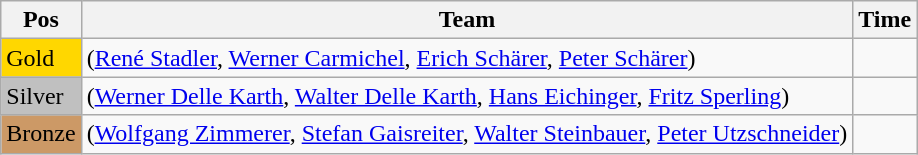<table class="wikitable">
<tr>
<th>Pos</th>
<th>Team</th>
<th>Time</th>
</tr>
<tr>
<td style="background:gold">Gold</td>
<td> (<a href='#'>René Stadler</a>, <a href='#'>Werner Carmichel</a>, <a href='#'>Erich Schärer</a>, <a href='#'>Peter Schärer</a>)</td>
<td></td>
</tr>
<tr>
<td style="background:silver">Silver</td>
<td> (<a href='#'>Werner Delle Karth</a>, <a href='#'>Walter Delle Karth</a>, <a href='#'>Hans Eichinger</a>, <a href='#'>Fritz Sperling</a>)</td>
<td></td>
</tr>
<tr>
<td style="background:#cc9966">Bronze</td>
<td> (<a href='#'>Wolfgang Zimmerer</a>, <a href='#'>Stefan Gaisreiter</a>, <a href='#'>Walter Steinbauer</a>, <a href='#'>Peter Utzschneider</a>)</td>
<td></td>
</tr>
</table>
